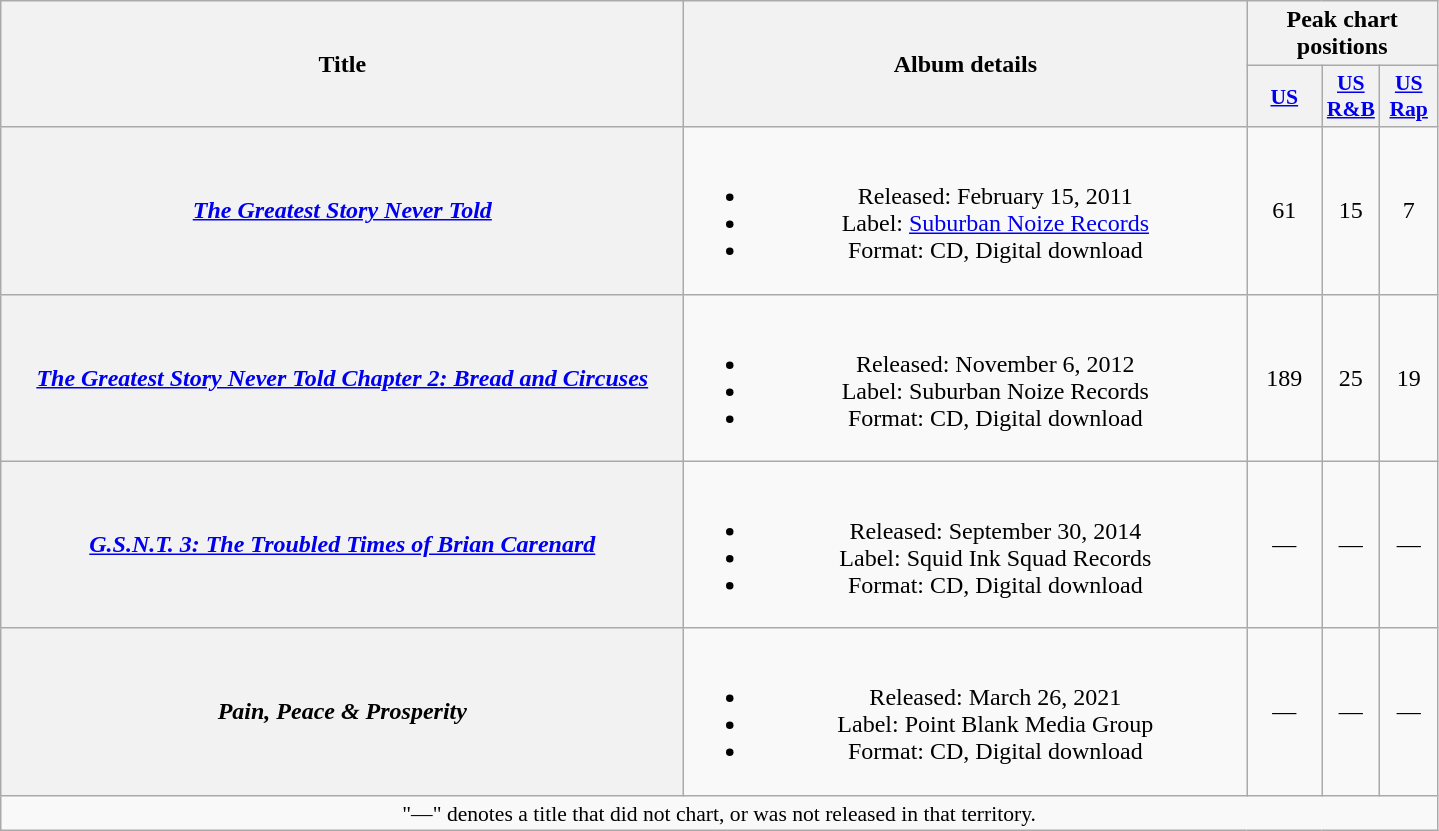<table class="wikitable plainrowheaders" style="text-align:center;">
<tr>
<th scope="col" rowspan="2" style="width:28em;">Title</th>
<th scope="col" rowspan="2" style="width:23em;">Album details</th>
<th scope="col" colspan="4">Peak chart positions</th>
</tr>
<tr>
<th scope="col" style="width:3em;font-size:90%;"><a href='#'>US</a><br></th>
<th scope="col" style="width:2.2em;font-size:90%;"><a href='#'>US R&B</a><br></th>
<th scope="col" style="width:2.2em;font-size:90%;"><a href='#'>US Rap</a><br></th>
</tr>
<tr>
<th scope="row"><em><a href='#'>The Greatest Story Never Told</a></em></th>
<td><br><ul><li>Released: February 15, 2011</li><li>Label: <a href='#'>Suburban Noize Records</a></li><li>Format: CD, Digital download</li></ul></td>
<td>61</td>
<td>15</td>
<td>7</td>
</tr>
<tr>
<th scope="row"><em><a href='#'>The Greatest Story Never Told Chapter 2: Bread and Circuses</a></em></th>
<td><br><ul><li>Released: November 6, 2012</li><li>Label: Suburban Noize Records</li><li>Format: CD, Digital download</li></ul></td>
<td>189</td>
<td>25</td>
<td>19</td>
</tr>
<tr>
<th scope="row"><em><a href='#'>G.S.N.T. 3: The Troubled Times of Brian Carenard</a></em></th>
<td><br><ul><li>Released: September 30, 2014</li><li>Label: Squid Ink Squad Records</li><li>Format: CD, Digital download</li></ul></td>
<td>—</td>
<td>—</td>
<td>—</td>
</tr>
<tr>
<th scope="row"><em>Pain, Peace & Prosperity</em></th>
<td><br><ul><li>Released: March 26, 2021</li><li>Label: Point Blank Media Group</li><li>Format: CD, Digital download</li></ul></td>
<td>—</td>
<td>—</td>
<td>—</td>
</tr>
<tr>
<td colspan="14" style="font-size:90%">"—" denotes a title that did not chart, or was not released in that territory.</td>
</tr>
</table>
